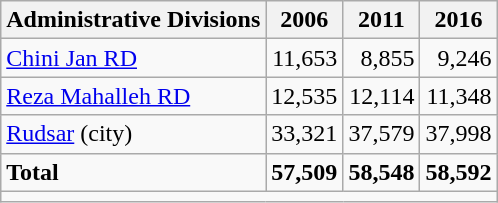<table class="wikitable">
<tr>
<th>Administrative Divisions</th>
<th>2006</th>
<th>2011</th>
<th>2016</th>
</tr>
<tr>
<td><a href='#'>Chini Jan RD</a></td>
<td style="text-align: right;">11,653</td>
<td style="text-align: right;">8,855</td>
<td style="text-align: right;">9,246</td>
</tr>
<tr>
<td><a href='#'>Reza Mahalleh RD</a></td>
<td style="text-align: right;">12,535</td>
<td style="text-align: right;">12,114</td>
<td style="text-align: right;">11,348</td>
</tr>
<tr>
<td><a href='#'>Rudsar</a> (city)</td>
<td style="text-align: right;">33,321</td>
<td style="text-align: right;">37,579</td>
<td style="text-align: right;">37,998</td>
</tr>
<tr>
<td><strong>Total</strong></td>
<td style="text-align: right;"><strong>57,509</strong></td>
<td style="text-align: right;"><strong>58,548</strong></td>
<td style="text-align: right;"><strong>58,592</strong></td>
</tr>
<tr>
<td colspan=4></td>
</tr>
</table>
